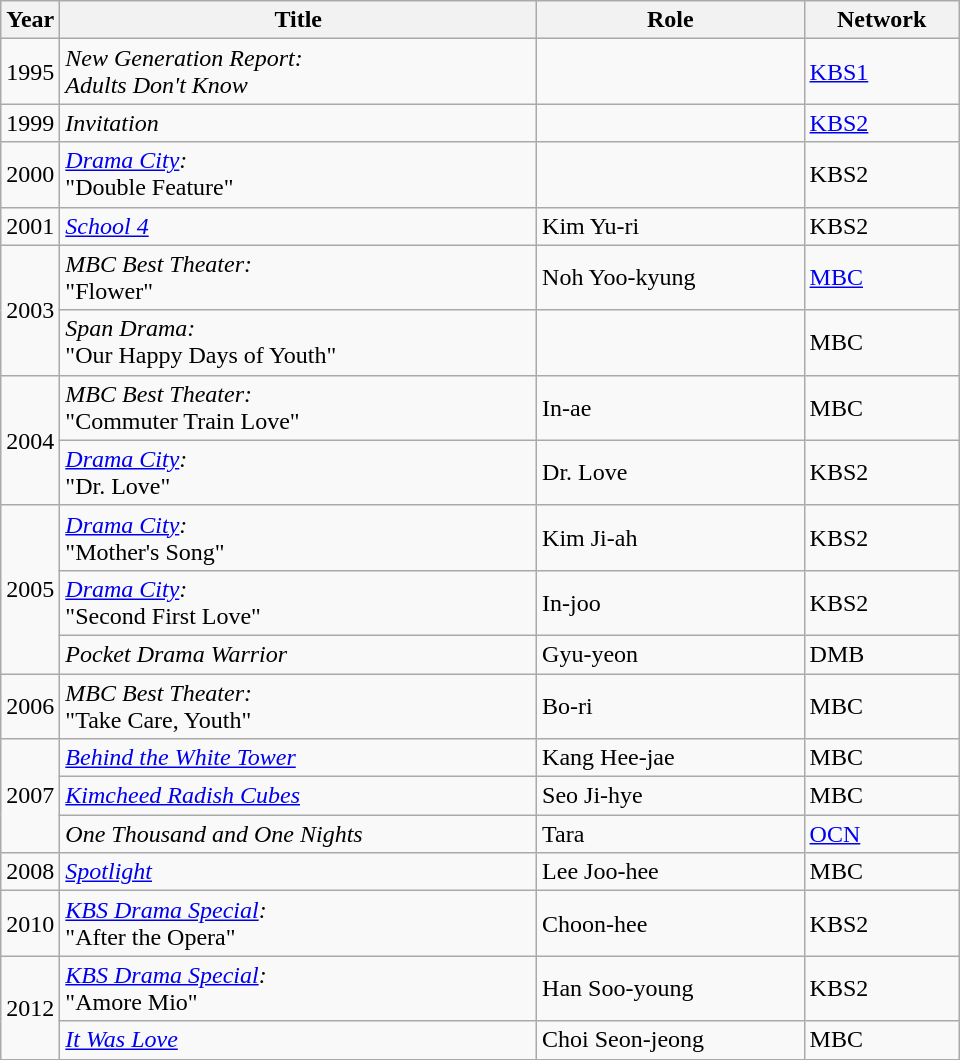<table class="wikitable" style="width:640px">
<tr>
<th width=10>Year</th>
<th>Title</th>
<th>Role</th>
<th>Network</th>
</tr>
<tr>
<td>1995</td>
<td><em>New Generation Report:<br>Adults Don't Know</em></td>
<td></td>
<td><a href='#'>KBS1</a></td>
</tr>
<tr>
<td>1999</td>
<td><em>Invitation</em></td>
<td></td>
<td><a href='#'>KBS2</a></td>
</tr>
<tr>
<td>2000</td>
<td><em><a href='#'>Drama City</a>:</em><br>"Double Feature"</td>
<td></td>
<td>KBS2</td>
</tr>
<tr>
<td>2001</td>
<td><em><a href='#'>School 4</a></em></td>
<td>Kim Yu-ri</td>
<td>KBS2</td>
</tr>
<tr>
<td rowspan=2>2003</td>
<td><em>MBC Best Theater:</em><br>"Flower"</td>
<td>Noh Yoo-kyung</td>
<td><a href='#'>MBC</a></td>
</tr>
<tr>
<td><em>Span Drama:</em><br>"Our Happy Days of Youth"</td>
<td></td>
<td>MBC</td>
</tr>
<tr>
<td rowspan=2>2004</td>
<td><em>MBC Best Theater:</em><br>"Commuter Train Love"</td>
<td>In-ae</td>
<td>MBC</td>
</tr>
<tr>
<td><em><a href='#'>Drama City</a>:</em><br>"Dr. Love"</td>
<td>Dr. Love</td>
<td>KBS2</td>
</tr>
<tr>
<td rowspan=3>2005</td>
<td><em><a href='#'>Drama City</a>:</em><br>"Mother's Song"</td>
<td>Kim Ji-ah</td>
<td>KBS2</td>
</tr>
<tr>
<td><em><a href='#'>Drama City</a>:</em><br>"Second First Love"</td>
<td>In-joo</td>
<td>KBS2</td>
</tr>
<tr>
<td><em>Pocket Drama Warrior</em></td>
<td>Gyu-yeon</td>
<td>DMB</td>
</tr>
<tr>
<td>2006</td>
<td><em>MBC Best Theater:</em><br>"Take Care, Youth"</td>
<td>Bo-ri</td>
<td>MBC</td>
</tr>
<tr>
<td rowspan=3>2007</td>
<td><em><a href='#'>Behind the White Tower</a></em></td>
<td>Kang Hee-jae</td>
<td>MBC</td>
</tr>
<tr>
<td><em><a href='#'>Kimcheed Radish Cubes</a></em></td>
<td>Seo Ji-hye</td>
<td>MBC</td>
</tr>
<tr>
<td><em>One Thousand and One Nights</em></td>
<td>Tara</td>
<td><a href='#'>OCN</a></td>
</tr>
<tr>
<td>2008</td>
<td><em><a href='#'>Spotlight</a></em></td>
<td>Lee Joo-hee</td>
<td>MBC</td>
</tr>
<tr>
<td>2010</td>
<td><em><a href='#'>KBS Drama Special</a>:</em><br>"After the Opera"</td>
<td>Choon-hee</td>
<td>KBS2</td>
</tr>
<tr>
<td rowspan=2>2012</td>
<td><em><a href='#'>KBS Drama Special</a>:</em><br>"Amore Mio"</td>
<td>Han Soo-young</td>
<td>KBS2</td>
</tr>
<tr>
<td><em><a href='#'>It Was Love</a></em> </td>
<td>Choi Seon-jeong</td>
<td>MBC</td>
</tr>
</table>
